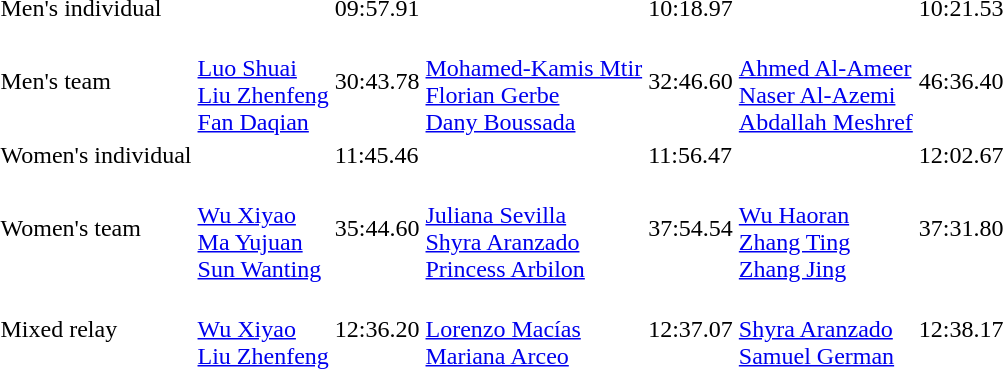<table>
<tr>
<td>Men's individual</td>
<td></td>
<td>09:57.91</td>
<td></td>
<td>10:18.97</td>
<td></td>
<td>10:21.53</td>
</tr>
<tr>
<td>Men's team</td>
<td><br><a href='#'>Luo Shuai</a><br><a href='#'>Liu Zhenfeng</a><br><a href='#'>Fan Daqian</a></td>
<td>30:43.78</td>
<td><br><a href='#'>Mohamed-Kamis Mtir</a><br><a href='#'>Florian Gerbe</a><br><a href='#'>Dany Boussada</a></td>
<td>32:46.60</td>
<td><br><a href='#'>Ahmed Al-Ameer</a><br><a href='#'>Naser Al-Azemi</a><br><a href='#'>Abdallah Meshref</a></td>
<td>46:36.40</td>
</tr>
<tr>
<td>Women's individual</td>
<td></td>
<td>11:45.46</td>
<td></td>
<td>11:56.47</td>
<td></td>
<td>12:02.67</td>
</tr>
<tr>
<td>Women's team</td>
<td><br><a href='#'>Wu Xiyao</a><br><a href='#'>Ma Yujuan</a><br><a href='#'>Sun Wanting</a></td>
<td>35:44.60</td>
<td><br><a href='#'>Juliana Sevilla</a><br><a href='#'>Shyra Aranzado</a><br><a href='#'>Princess Arbilon</a></td>
<td>37:54.54</td>
<td><br><a href='#'>Wu Haoran</a><br><a href='#'>Zhang Ting</a><br><a href='#'>Zhang Jing</a></td>
<td>37:31.80</td>
</tr>
<tr>
<td>Mixed relay</td>
<td><br><a href='#'>Wu Xiyao</a><br><a href='#'>Liu Zhenfeng</a></td>
<td>12:36.20</td>
<td><br><a href='#'>Lorenzo Macías</a><br><a href='#'>Mariana Arceo</a></td>
<td>12:37.07</td>
<td><br><a href='#'>Shyra Aranzado</a><br><a href='#'>Samuel German</a></td>
<td>12:38.17</td>
</tr>
</table>
